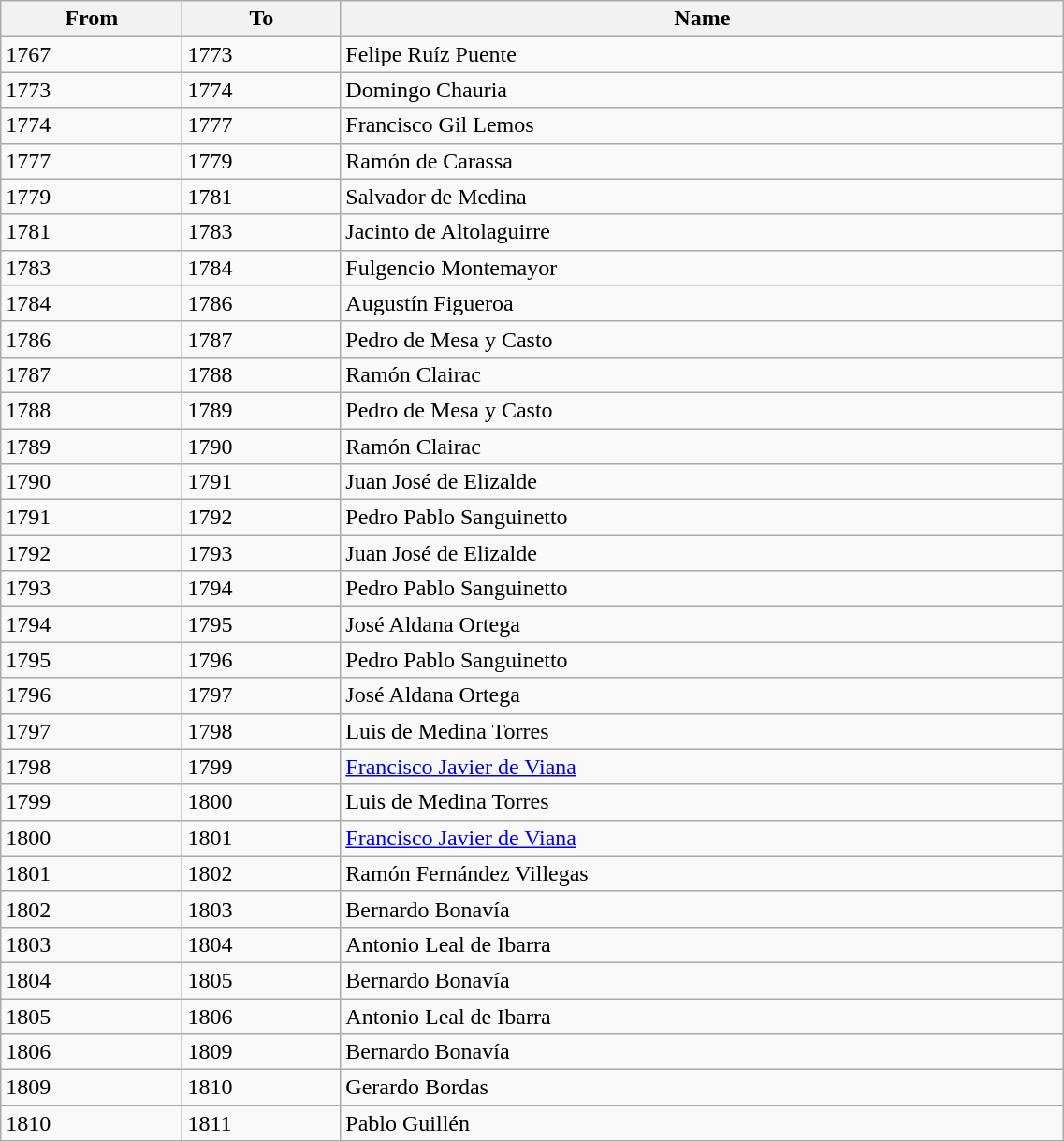<table class="wikitable" style="width:60%">
<tr>
<th>From</th>
<th>To</th>
<th>Name</th>
</tr>
<tr>
<td>1767</td>
<td>1773</td>
<td>Felipe Ruíz Puente</td>
</tr>
<tr>
<td>1773</td>
<td>1774</td>
<td>Domingo Chauria</td>
</tr>
<tr>
<td>1774</td>
<td>1777</td>
<td>Francisco Gil Lemos</td>
</tr>
<tr>
<td>1777</td>
<td>1779</td>
<td>Ramón de Carassa</td>
</tr>
<tr>
<td>1779</td>
<td>1781</td>
<td>Salvador de Medina</td>
</tr>
<tr>
<td>1781</td>
<td>1783</td>
<td>Jacinto de Altolaguirre</td>
</tr>
<tr>
<td>1783</td>
<td>1784</td>
<td>Fulgencio Montemayor</td>
</tr>
<tr>
<td>1784</td>
<td>1786</td>
<td>Augustín Figueroa</td>
</tr>
<tr>
<td>1786</td>
<td>1787</td>
<td>Pedro de Mesa y Casto</td>
</tr>
<tr>
<td>1787</td>
<td>1788</td>
<td>Ramón Clairac</td>
</tr>
<tr>
<td>1788</td>
<td>1789</td>
<td>Pedro de Mesa y Casto</td>
</tr>
<tr>
<td>1789</td>
<td>1790</td>
<td>Ramón Clairac</td>
</tr>
<tr>
<td>1790</td>
<td>1791</td>
<td>Juan José de Elizalde</td>
</tr>
<tr>
<td>1791</td>
<td>1792</td>
<td>Pedro Pablo Sanguinetto</td>
</tr>
<tr>
<td>1792</td>
<td>1793</td>
<td>Juan José de Elizalde</td>
</tr>
<tr>
<td>1793</td>
<td>1794</td>
<td>Pedro Pablo Sanguinetto</td>
</tr>
<tr>
<td>1794</td>
<td>1795</td>
<td>José Aldana Ortega</td>
</tr>
<tr>
<td>1795</td>
<td>1796</td>
<td>Pedro Pablo Sanguinetto</td>
</tr>
<tr>
<td>1796</td>
<td>1797</td>
<td>José Aldana Ortega</td>
</tr>
<tr>
<td>1797</td>
<td>1798</td>
<td>Luis de Medina Torres</td>
</tr>
<tr>
<td>1798</td>
<td>1799</td>
<td><a href='#'>Francisco Javier de Viana</a></td>
</tr>
<tr>
<td>1799</td>
<td>1800</td>
<td>Luis de Medina Torres</td>
</tr>
<tr>
<td>1800</td>
<td>1801</td>
<td><a href='#'>Francisco Javier de Viana</a></td>
</tr>
<tr>
<td>1801</td>
<td>1802</td>
<td>Ramón Fernández Villegas</td>
</tr>
<tr>
<td>1802</td>
<td>1803</td>
<td>Bernardo Bonavía</td>
</tr>
<tr>
<td>1803</td>
<td>1804</td>
<td>Antonio Leal de Ibarra</td>
</tr>
<tr>
<td>1804</td>
<td>1805</td>
<td>Bernardo Bonavía</td>
</tr>
<tr>
<td>1805</td>
<td>1806</td>
<td>Antonio Leal de Ibarra</td>
</tr>
<tr>
<td>1806</td>
<td>1809</td>
<td>Bernardo Bonavía</td>
</tr>
<tr>
<td>1809</td>
<td>1810</td>
<td>Gerardo Bordas</td>
</tr>
<tr>
<td>1810</td>
<td>1811</td>
<td>Pablo Guillén</td>
</tr>
</table>
